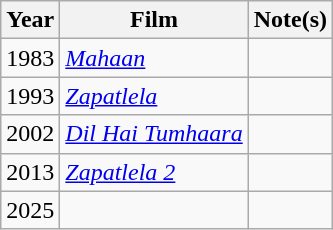<table class="wikitable">
<tr>
<th>Year</th>
<th>Film</th>
<th>Note(s)</th>
</tr>
<tr>
<td>1983</td>
<td><a href='#'><em>Mahaan</em></a></td>
<td></td>
</tr>
<tr>
<td>1993</td>
<td><em><a href='#'>Zapatlela</a></em></td>
<td></td>
</tr>
<tr>
<td>2002</td>
<td><em><a href='#'>Dil Hai Tumhaara</a></em></td>
<td></td>
</tr>
<tr>
<td>2013</td>
<td><em><a href='#'>Zapatlela 2</a></em></td>
<td></td>
</tr>
<tr>
<td>2025</td>
<td></td>
<td></td>
</tr>
</table>
